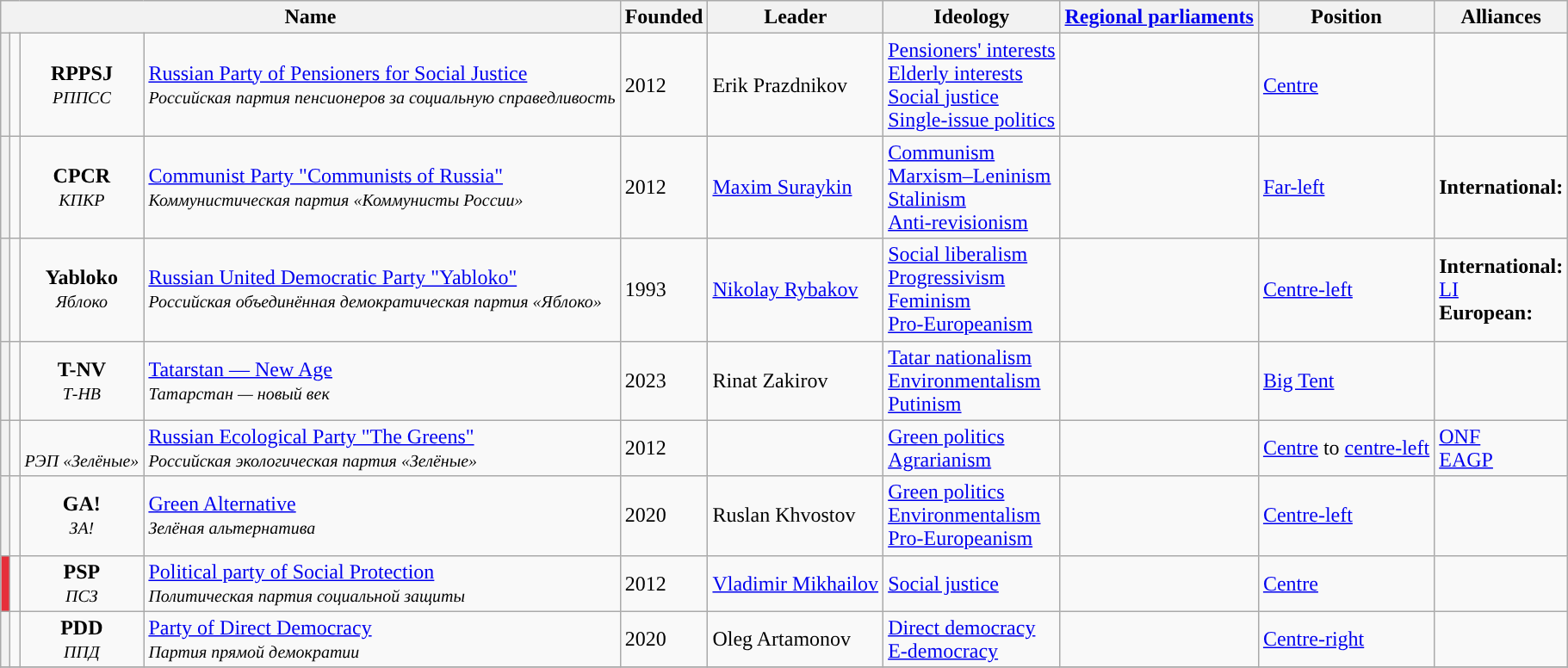<table class="wikitable sortable">
<tr>
<th colspan=4>Name</th>
<th>Founded</th>
<th>Leader</th>
<th>Ideology</th>
<th><a href='#'>Regional parliaments</a></th>
<th>Position</th>
<th>Alliances</th>
</tr>
<tr>
<th style="background-color: "></th>
<td></td>
<td align=center><strong>RPPSJ</strong><br><small><em>РППСС</em></small></td>
<td><a href='#'>Russian Party of Pensioners for Social Justice</a><br><small><em>Российская партия пенсионеров за социальную справедливость</em></small></td>
<td>2012</td>
<td>Erik Prazdnikov</td>
<td><a href='#'>Pensioners' interests</a><br><a href='#'>Elderly interests</a><br><a href='#'>Social justice</a><br><a href='#'>Single-issue politics</a></td>
<td></td>
<td><a href='#'>Centre</a></td>
<td></td>
</tr>
<tr>
<th style="background-color: "></th>
<td></td>
<td align=center><strong>CPCR</strong><br><small><em>КПКР</em></small></td>
<td><a href='#'>Communist Party "Communists of Russia"</a><br><small><em>Коммунистическая партия «Коммунисты России»</em></small></td>
<td>2012</td>
<td><a href='#'>Maxim Suraykin</a></td>
<td><a href='#'>Communism</a><br><a href='#'>Marxism–Leninism</a><br><a href='#'>Stalinism</a><br><a href='#'>Anti-revisionism</a></td>
<td></td>
<td><a href='#'>Far-left</a></td>
<td><strong>International:</strong><br></td>
</tr>
<tr>
<th style="background-color: "></th>
<td></td>
<td align=center><strong>Yabloko</strong><br><small><em>Яблоко</em></small></td>
<td><a href='#'>Russian United Democratic Party "Yabloko"</a><br><small><em>Российская объединённая демократическая партия «Яблоко»</em></small></td>
<td>1993</td>
<td><a href='#'>Nikolay Rybakov</a></td>
<td><a href='#'>Social liberalism</a><br><a href='#'>Progressivism</a><br><a href='#'>Feminism</a><br><a href='#'>Pro-Europeanism</a></td>
<td></td>
<td><a href='#'>Centre-left</a></td>
<td><strong>International:</strong><br><a href='#'>LI</a><br><strong>European:</strong><br></td>
</tr>
<tr>
<th style="background-color: "></th>
<td></td>
<td align=center><strong>T-NV</strong><br><small><em>Т-НВ</em></small></td>
<td><a href='#'>Tatarstan — New Age</a><br><small><em>Татарстан — новый век</em></small></td>
<td>2023</td>
<td>Rinat Zakirov</td>
<td><a href='#'>Tatar nationalism</a><br><a href='#'>Environmentalism</a><br><a href='#'>Putinism</a></td>
<td></td>
<td><a href='#'>Big Tent</a></td>
</tr>
<tr>
<th style="background-color: "></th>
<td></td>
<td align=center><br><small><em>РЭП «Зелёные»</em></small></td>
<td><a href='#'>Russian Ecological Party "The Greens"</a><br><small><em>Российская экологическая партия «Зелёные»</em></small></td>
<td>2012</td>
<td></td>
<td><a href='#'>Green politics</a><br><a href='#'>Agrarianism</a></td>
<td></td>
<td><a href='#'>Centre</a> to <a href='#'>centre-left</a></td>
<td><a href='#'>ONF</a><br><a href='#'>EAGP</a></td>
</tr>
<tr>
<th style="background-color: "></th>
<td></td>
<td align=center><strong>GA!</strong><br><small><em>ЗА!</em></small></td>
<td><a href='#'>Green Alternative</a><br><small><em>Зелёная альтернатива</em></small></td>
<td>2020</td>
<td>Ruslan Khvostov</td>
<td><a href='#'>Green politics</a><br><a href='#'>Environmentalism</a><br><a href='#'>Pro-Europeanism</a></td>
<td></td>
<td><a href='#'>Centre-left</a></td>
<td></td>
</tr>
<tr>
<th style="background: #e62f3a;"></th>
<td></td>
<td align=center><strong>PSP</strong><br><small><em>ПСЗ</em></small></td>
<td><a href='#'>Political party of Social Protection</a><br><small><em>Политическая партия социальной защиты</em></small></td>
<td>2012</td>
<td><a href='#'>Vladimir Mikhailov</a></td>
<td><a href='#'>Social justice</a></td>
<td></td>
<td><a href='#'>Centre</a></td>
<td></td>
</tr>
<tr>
<th style="background-color: "></th>
<td></td>
<td align=center><strong>PDD</strong><br><small><em>ППД</em></small></td>
<td><a href='#'>Party of Direct Democracy</a><br><small><em>Партия прямой демократии</em></small></td>
<td>2020</td>
<td>Oleg Artamonov</td>
<td><a href='#'>Direct democracy</a><br><a href='#'>E-democracy</a></td>
<td></td>
<td><a href='#'>Centre-right</a></td>
<td></td>
</tr>
<tr>
</tr>
</table>
